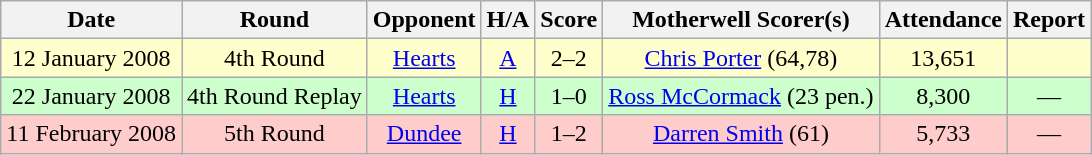<table class="wikitable" style="text-align:center">
<tr>
<th>Date</th>
<th>Round</th>
<th>Opponent</th>
<th>H/A</th>
<th>Score</th>
<th>Motherwell Scorer(s)</th>
<th>Attendance</th>
<th>Report</th>
</tr>
<tr style="background:#ffffcc;">
<td>12 January 2008</td>
<td>4th Round</td>
<td><a href='#'>Hearts</a></td>
<td><a href='#'>A</a></td>
<td>2–2</td>
<td> <a href='#'>Chris Porter</a> (64,78)</td>
<td>13,651</td>
<td></td>
</tr>
<tr style="background:#ccffcc;">
<td>22 January 2008</td>
<td>4th Round Replay</td>
<td><a href='#'>Hearts</a></td>
<td><a href='#'>H</a></td>
<td>1–0</td>
<td> <a href='#'>Ross McCormack</a> (23 pen.)</td>
<td>8,300</td>
<td>—</td>
</tr>
<tr style="background:#ffcccc;">
<td>11 February 2008</td>
<td>5th Round</td>
<td><a href='#'>Dundee</a></td>
<td><a href='#'>H</a></td>
<td>1–2</td>
<td> <a href='#'>Darren Smith</a> (61)</td>
<td>5,733</td>
<td>—</td>
</tr>
</table>
